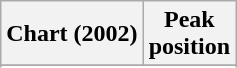<table class="wikitable sortable">
<tr>
<th align="left">Chart (2002)</th>
<th align="center">Peak<br>position</th>
</tr>
<tr>
</tr>
<tr>
</tr>
</table>
